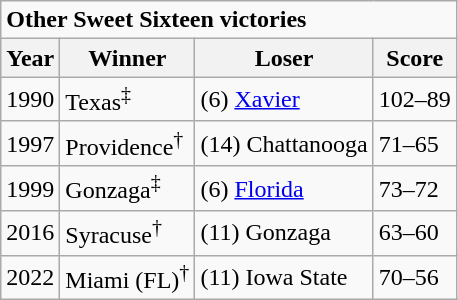<table class="wikitable">
<tr>
<td colspan="4"><strong>Other Sweet Sixteen victories</strong></td>
</tr>
<tr>
<th>Year</th>
<th>Winner</th>
<th>Loser</th>
<th>Score</th>
</tr>
<tr>
<td>1990</td>
<td>Texas<sup>‡</sup></td>
<td>(6) <a href='#'>Xavier</a></td>
<td>102–89</td>
</tr>
<tr>
<td>1997</td>
<td>Providence<sup>†</sup></td>
<td>(14) Chattanooga</td>
<td>71–65</td>
</tr>
<tr>
<td>1999</td>
<td>Gonzaga<sup>‡</sup></td>
<td>(6) <a href='#'>Florida</a></td>
<td>73–72</td>
</tr>
<tr>
<td>2016</td>
<td>Syracuse<sup>†</sup></td>
<td>(11) Gonzaga</td>
<td>63–60</td>
</tr>
<tr>
<td>2022</td>
<td>Miami (FL)<sup>†</sup></td>
<td>(11) Iowa State</td>
<td>70–56</td>
</tr>
</table>
